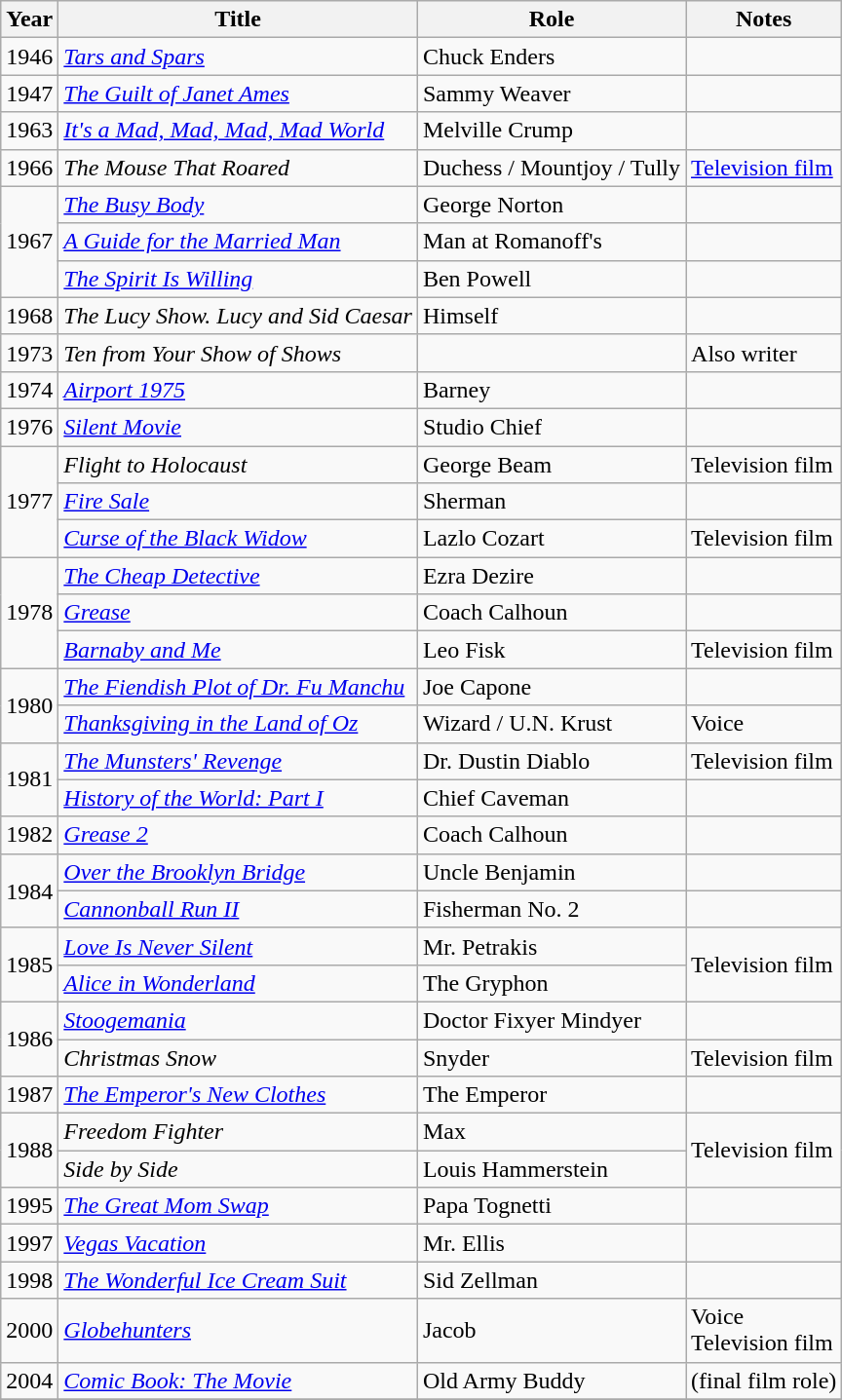<table class="wikitable sortable">
<tr>
<th>Year</th>
<th>Title</th>
<th>Role</th>
<th>Notes</th>
</tr>
<tr>
<td>1946</td>
<td><em><a href='#'>Tars and Spars</a></em></td>
<td>Chuck Enders</td>
<td></td>
</tr>
<tr>
<td>1947</td>
<td><em><a href='#'>The Guilt of Janet Ames</a></em></td>
<td>Sammy Weaver</td>
<td></td>
</tr>
<tr>
<td>1963</td>
<td><em><a href='#'>It's a Mad, Mad, Mad, Mad World</a></em></td>
<td>Melville Crump</td>
<td></td>
</tr>
<tr>
<td>1966</td>
<td><em>The Mouse That Roared</em></td>
<td>Duchess / Mountjoy / Tully</td>
<td><a href='#'>Television film</a></td>
</tr>
<tr>
<td rowspan=3>1967</td>
<td><em><a href='#'>The Busy Body</a></em></td>
<td>George Norton</td>
<td></td>
</tr>
<tr>
<td><em><a href='#'>A Guide for the Married Man</a></em></td>
<td>Man at Romanoff's</td>
<td></td>
</tr>
<tr>
<td><em><a href='#'>The Spirit Is Willing</a></em></td>
<td>Ben Powell</td>
<td></td>
</tr>
<tr>
<td>1968</td>
<td><em>The Lucy Show. Lucy and Sid Caesar</em></td>
<td>Himself</td>
<td></td>
</tr>
<tr>
<td>1973</td>
<td><em>Ten from Your Show of Shows</em></td>
<td></td>
<td>Also writer</td>
</tr>
<tr>
<td>1974</td>
<td><em><a href='#'>Airport 1975</a></em></td>
<td>Barney</td>
<td></td>
</tr>
<tr>
<td>1976</td>
<td><em><a href='#'>Silent Movie</a></em></td>
<td>Studio Chief</td>
<td></td>
</tr>
<tr>
<td rowspan=3>1977</td>
<td><em>Flight to Holocaust</em></td>
<td>George Beam</td>
<td>Television film</td>
</tr>
<tr>
<td><em><a href='#'>Fire Sale</a></em></td>
<td>Sherman</td>
<td></td>
</tr>
<tr>
<td><em><a href='#'>Curse of the Black Widow</a></em></td>
<td>Lazlo Cozart</td>
<td>Television film</td>
</tr>
<tr>
<td rowspan=3>1978</td>
<td><em><a href='#'>The Cheap Detective</a></em></td>
<td>Ezra Dezire</td>
<td></td>
</tr>
<tr>
<td><em><a href='#'>Grease</a></em></td>
<td>Coach Calhoun</td>
<td></td>
</tr>
<tr>
<td><em><a href='#'>Barnaby and Me</a></em></td>
<td>Leo Fisk</td>
<td>Television film</td>
</tr>
<tr>
<td rowspan=2>1980</td>
<td><em><a href='#'>The Fiendish Plot of Dr. Fu Manchu</a></em></td>
<td>Joe Capone</td>
<td></td>
</tr>
<tr>
<td><em><a href='#'>Thanksgiving in the Land of Oz</a></em></td>
<td>Wizard / U.N. Krust</td>
<td>Voice</td>
</tr>
<tr>
<td rowspan=2>1981</td>
<td><em><a href='#'>The Munsters' Revenge</a></em></td>
<td>Dr. Dustin Diablo</td>
<td>Television film</td>
</tr>
<tr>
<td><em><a href='#'>History of the World: Part I</a></em></td>
<td>Chief Caveman</td>
<td></td>
</tr>
<tr>
<td>1982</td>
<td><em><a href='#'>Grease 2</a></em></td>
<td>Coach Calhoun</td>
<td></td>
</tr>
<tr>
<td rowspan=2>1984</td>
<td><em><a href='#'>Over the Brooklyn Bridge</a></em></td>
<td>Uncle Benjamin</td>
<td></td>
</tr>
<tr>
<td><em><a href='#'>Cannonball Run II</a></em></td>
<td>Fisherman No. 2</td>
<td></td>
</tr>
<tr>
<td rowspan=2>1985</td>
<td><em><a href='#'>Love Is Never Silent</a></em></td>
<td>Mr. Petrakis</td>
<td rowspan=2>Television film</td>
</tr>
<tr>
<td><em><a href='#'>Alice in Wonderland</a></em></td>
<td>The Gryphon</td>
</tr>
<tr>
<td rowspan=2>1986</td>
<td><em><a href='#'>Stoogemania</a></em></td>
<td>Doctor Fixyer Mindyer</td>
<td></td>
</tr>
<tr>
<td><em>Christmas Snow</em></td>
<td>Snyder</td>
<td>Television film</td>
</tr>
<tr>
<td>1987</td>
<td><em><a href='#'>The Emperor's New Clothes</a></em></td>
<td>The Emperor</td>
<td></td>
</tr>
<tr>
<td rowspan=2>1988</td>
<td><em>Freedom Fighter</em></td>
<td>Max</td>
<td rowspan=2>Television film</td>
</tr>
<tr>
<td><em>Side by Side</em></td>
<td>Louis Hammerstein</td>
</tr>
<tr>
<td>1995</td>
<td><em><a href='#'>The Great Mom Swap</a></em></td>
<td>Papa Tognetti</td>
<td></td>
</tr>
<tr>
<td>1997</td>
<td><em><a href='#'>Vegas Vacation</a></em></td>
<td>Mr. Ellis</td>
<td></td>
</tr>
<tr>
<td>1998</td>
<td><em><a href='#'>The Wonderful Ice Cream Suit</a></em></td>
<td>Sid Zellman</td>
<td></td>
</tr>
<tr>
<td>2000</td>
<td><em><a href='#'>Globehunters</a></em></td>
<td>Jacob</td>
<td>Voice<br>Television film</td>
</tr>
<tr>
<td>2004</td>
<td><em><a href='#'>Comic Book: The Movie</a></em></td>
<td>Old Army Buddy</td>
<td>(final film role)</td>
</tr>
<tr>
</tr>
</table>
